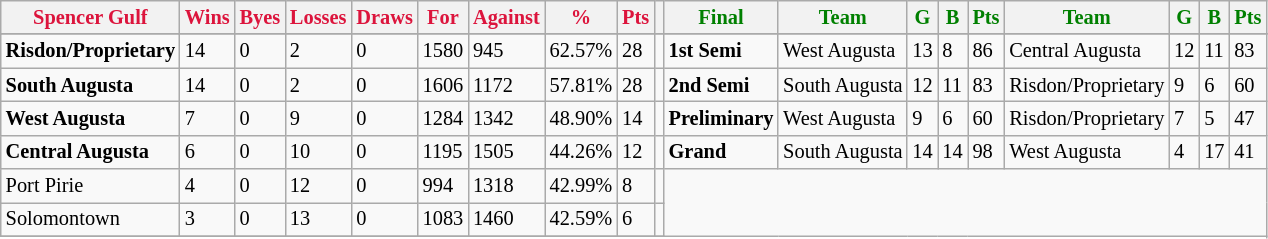<table style="font-size: 85%; text-align: left;" class="wikitable">
<tr>
<th style="color:crimson">Spencer Gulf</th>
<th style="color:crimson">Wins</th>
<th style="color:crimson">Byes</th>
<th style="color:crimson">Losses</th>
<th style="color:crimson">Draws</th>
<th style="color:crimson">For</th>
<th style="color:crimson">Against</th>
<th style="color:crimson">%</th>
<th style="color:crimson">Pts</th>
<th></th>
<th style="color:green">Final</th>
<th style="color:green">Team</th>
<th style="color:green">G</th>
<th style="color:green">B</th>
<th style="color:green">Pts</th>
<th style="color:green">Team</th>
<th style="color:green">G</th>
<th style="color:green">B</th>
<th style="color:green">Pts</th>
</tr>
<tr>
</tr>
<tr>
</tr>
<tr>
<td><strong>	Risdon/Proprietary	</strong></td>
<td>14</td>
<td>0</td>
<td>2</td>
<td>0</td>
<td>1580</td>
<td>945</td>
<td>62.57%</td>
<td>28</td>
<td></td>
<td><strong>1st Semi</strong></td>
<td>West Augusta</td>
<td>13</td>
<td>8</td>
<td>86</td>
<td>Central Augusta</td>
<td>12</td>
<td>11</td>
<td>83</td>
</tr>
<tr>
<td><strong>	South Augusta	</strong></td>
<td>14</td>
<td>0</td>
<td>2</td>
<td>0</td>
<td>1606</td>
<td>1172</td>
<td>57.81%</td>
<td>28</td>
<td></td>
<td><strong>2nd Semi</strong></td>
<td>South Augusta</td>
<td>12</td>
<td>11</td>
<td>83</td>
<td>Risdon/Proprietary</td>
<td>9</td>
<td>6</td>
<td>60</td>
</tr>
<tr>
<td><strong>	West Augusta	</strong></td>
<td>7</td>
<td>0</td>
<td>9</td>
<td>0</td>
<td>1284</td>
<td>1342</td>
<td>48.90%</td>
<td>14</td>
<td></td>
<td><strong>Preliminary</strong></td>
<td>West Augusta</td>
<td>9</td>
<td>6</td>
<td>60</td>
<td>Risdon/Proprietary</td>
<td>7</td>
<td>5</td>
<td>47</td>
</tr>
<tr>
<td><strong>	Central Augusta	</strong></td>
<td>6</td>
<td>0</td>
<td>10</td>
<td>0</td>
<td>1195</td>
<td>1505</td>
<td>44.26%</td>
<td>12</td>
<td></td>
<td><strong>Grand</strong></td>
<td>South Augusta</td>
<td>14</td>
<td>14</td>
<td>98</td>
<td>West Augusta</td>
<td>4</td>
<td>17</td>
<td>41</td>
</tr>
<tr>
<td>Port Pirie</td>
<td>4</td>
<td>0</td>
<td>12</td>
<td>0</td>
<td>994</td>
<td>1318</td>
<td>42.99%</td>
<td>8</td>
<td></td>
</tr>
<tr>
<td>Solomontown</td>
<td>3</td>
<td>0</td>
<td>13</td>
<td>0</td>
<td>1083</td>
<td>1460</td>
<td>42.59%</td>
<td>6</td>
<td></td>
</tr>
<tr>
</tr>
</table>
